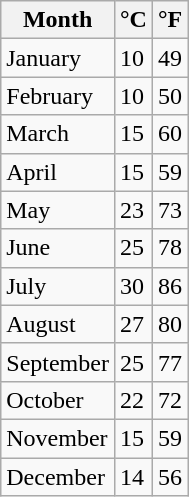<table class="wikitable">
<tr>
<th>Month</th>
<th>°C</th>
<th>°F</th>
</tr>
<tr>
<td>January</td>
<td>10</td>
<td>49</td>
</tr>
<tr>
<td>February</td>
<td>10</td>
<td>50</td>
</tr>
<tr>
<td>March</td>
<td>15</td>
<td>60</td>
</tr>
<tr>
<td>April</td>
<td>15</td>
<td>59</td>
</tr>
<tr>
<td>May</td>
<td>23</td>
<td>73</td>
</tr>
<tr>
<td>June</td>
<td>25</td>
<td>78</td>
</tr>
<tr>
<td>July</td>
<td>30</td>
<td>86</td>
</tr>
<tr>
<td>August</td>
<td>27</td>
<td>80</td>
</tr>
<tr>
<td>September</td>
<td>25</td>
<td>77</td>
</tr>
<tr>
<td>October</td>
<td>22</td>
<td>72</td>
</tr>
<tr>
<td>November</td>
<td>15</td>
<td>59</td>
</tr>
<tr>
<td>December</td>
<td>14</td>
<td>56</td>
</tr>
</table>
